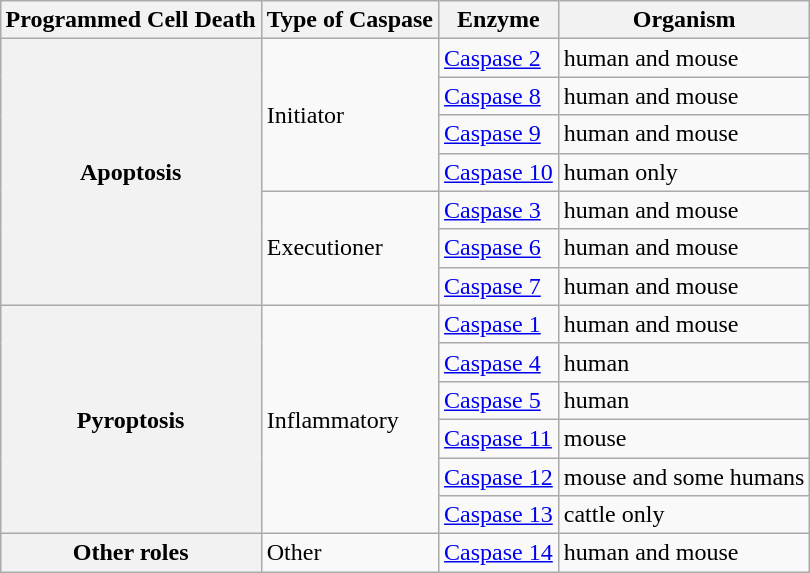<table class="wikitable" style="margin: 1em auto 1em auto;">
<tr>
<th scope="col">Programmed Cell Death</th>
<th scope="col">Type of Caspase</th>
<th scope="col">Enzyme</th>
<th scope="col">Organism</th>
</tr>
<tr>
<th scope="row" rowspan="7">Apoptosis</th>
<td rowspan="4">Initiator</td>
<td><a href='#'>Caspase 2</a></td>
<td>human and mouse</td>
</tr>
<tr>
<td><a href='#'>Caspase 8</a></td>
<td>human and mouse</td>
</tr>
<tr>
<td><a href='#'>Caspase 9</a></td>
<td>human and mouse</td>
</tr>
<tr>
<td><a href='#'>Caspase 10</a></td>
<td>human only </td>
</tr>
<tr>
<td rowspan="3">Executioner</td>
<td><a href='#'>Caspase 3</a></td>
<td>human and mouse</td>
</tr>
<tr>
<td><a href='#'>Caspase 6</a></td>
<td>human and mouse</td>
</tr>
<tr>
<td><a href='#'>Caspase 7</a></td>
<td>human and mouse</td>
</tr>
<tr>
<th scope="row" rowspan="6">Pyroptosis</th>
<td rowspan="6">Inflammatory</td>
<td><a href='#'>Caspase 1</a></td>
<td>human and mouse</td>
</tr>
<tr>
<td><a href='#'>Caspase 4</a></td>
<td>human </td>
</tr>
<tr>
<td><a href='#'>Caspase 5</a></td>
<td>human </td>
</tr>
<tr>
<td><a href='#'>Caspase 11</a></td>
<td>mouse </td>
</tr>
<tr>
<td><a href='#'>Caspase 12</a></td>
<td>mouse and some humans </td>
</tr>
<tr>
<td><a href='#'>Caspase 13</a></td>
<td>cattle only </td>
</tr>
<tr>
<th scope="row">Other roles</th>
<td>Other</td>
<td><a href='#'>Caspase 14</a></td>
<td>human and mouse</td>
</tr>
</table>
